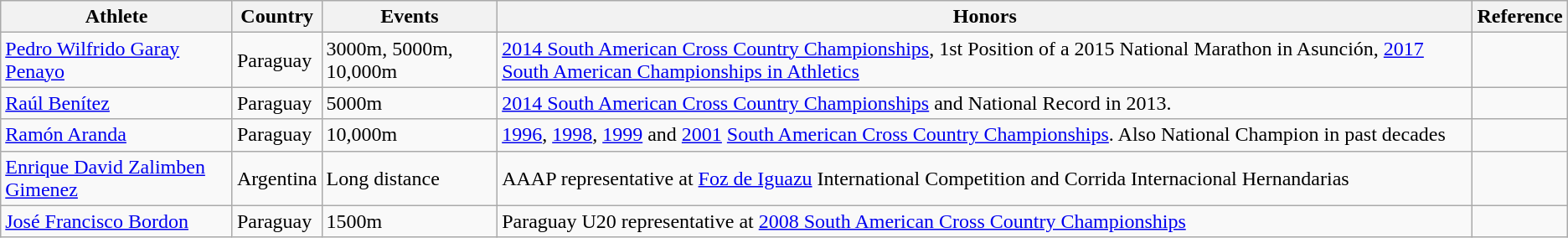<table class="wikitable">
<tr>
<th>Athlete</th>
<th>Country</th>
<th>Events</th>
<th>Honors</th>
<th>Reference</th>
</tr>
<tr>
<td><a href='#'>Pedro Wilfrido Garay Penayo</a></td>
<td> Paraguay</td>
<td>3000m, 5000m, 10,000m</td>
<td><a href='#'>2014 South American Cross Country Championships</a>, 1st Position of a 2015 National Marathon in Asunción, <a href='#'>2017 South American Championships in Athletics</a></td>
<td></td>
</tr>
<tr>
<td><a href='#'>Raúl Benítez</a></td>
<td> Paraguay</td>
<td>5000m</td>
<td><a href='#'>2014 South American Cross Country Championships</a> and National Record in 2013.</td>
<td></td>
</tr>
<tr>
<td><a href='#'>Ramón Aranda</a></td>
<td> Paraguay</td>
<td>10,000m</td>
<td><a href='#'>1996</a>, <a href='#'>1998</a>, <a href='#'>1999</a> and <a href='#'>2001</a> <a href='#'>South American Cross Country Championships</a>. Also National Champion in past decades</td>
<td></td>
</tr>
<tr>
<td><a href='#'>Enrique David Zalimben Gimenez</a></td>
<td> Argentina</td>
<td>Long distance</td>
<td>AAAP representative at <a href='#'>Foz de Iguazu</a> International Competition and Corrida Internacional Hernandarias</td>
<td></td>
</tr>
<tr>
<td><a href='#'>José Francisco Bordon</a></td>
<td> Paraguay</td>
<td>1500m</td>
<td>Paraguay U20 representative at <a href='#'>2008 South American Cross Country Championships</a></td>
<td></td>
</tr>
</table>
